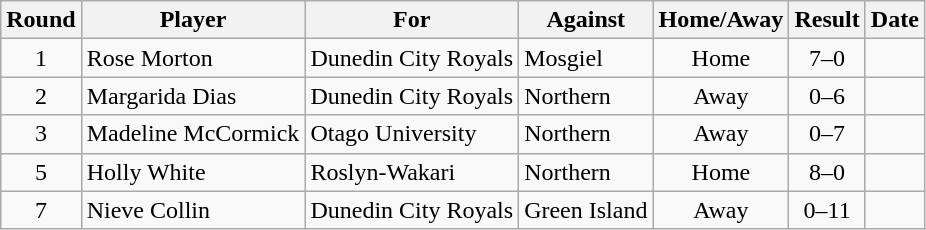<table class="wikitable">
<tr>
<th>Round</th>
<th>Player</th>
<th>For</th>
<th>Against</th>
<th>Home/Away</th>
<th style="text-align:center">Result</th>
<th>Date</th>
</tr>
<tr>
<td style="text-align:center">1</td>
<td>Rose Morton</td>
<td>Dunedin City Royals</td>
<td>Mosgiel</td>
<td style="text-align:center">Home</td>
<td style="text-align:center">7–0</td>
<td></td>
</tr>
<tr>
<td style="text-align:center">2</td>
<td>Margarida Dias</td>
<td>Dunedin City Royals</td>
<td>Northern</td>
<td style="text-align:center">Away</td>
<td style="text-align:center">0–6</td>
<td></td>
</tr>
<tr>
<td style="text-align:center">3</td>
<td>Madeline McCormick</td>
<td>Otago University</td>
<td>Northern</td>
<td style="text-align:center">Away</td>
<td style="text-align:center">0–7</td>
<td></td>
</tr>
<tr>
<td style="text-align:center">5</td>
<td>Holly White</td>
<td>Roslyn-Wakari</td>
<td>Northern</td>
<td style="text-align:center">Home</td>
<td style="text-align:center">8–0</td>
<td></td>
</tr>
<tr>
<td style="text-align:center">7</td>
<td>Nieve Collin</td>
<td>Dunedin City Royals</td>
<td>Green Island</td>
<td style="text-align:center">Away</td>
<td style="text-align:center">0–11</td>
<td></td>
</tr>
</table>
